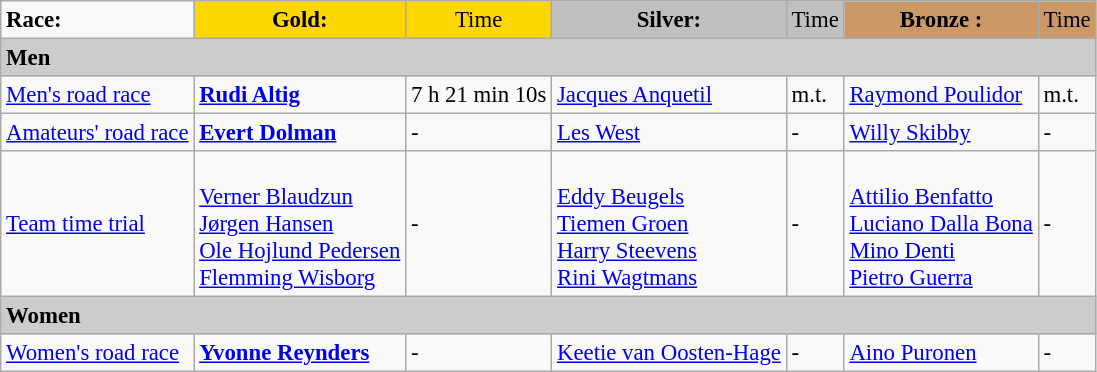<table class="wikitable" style="text-align: left; font-size: 95%; border: gray solid 1px; border-collapse: collapse;">
<tr>
<td><strong>Race:</strong></td>
<td style="text-align:center;background-color:gold;"><strong>Gold:</strong></td>
<td style="text-align:center;background-color:gold;">Time</td>
<td style="text-align:center;background-color:silver;"><strong>Silver:</strong></td>
<td style="text-align:center;background-color:silver;">Time</td>
<td style="text-align:center;background-color:#CC9966;"><strong>Bronze :</strong></td>
<td style="text-align:center;background-color:#CC9966;">Time</td>
</tr>
<tr bgcolor="#cccccc">
<td colspan=7><strong>Men</strong></td>
</tr>
<tr>
<td><a href='#'>Men's road race</a><br></td>
<td><strong><a href='#'>Rudi Altig</a></strong><br><small></small></td>
<td>7 h 21 min 10s</td>
<td><a href='#'>Jacques Anquetil</a><br><small></small></td>
<td>m.t.</td>
<td><a href='#'>Raymond Poulidor</a><br><small></small></td>
<td>m.t.</td>
</tr>
<tr>
<td><a href='#'>Amateurs' road race</a></td>
<td><strong><a href='#'>Evert Dolman</a></strong><br><small></small></td>
<td>-</td>
<td><a href='#'>Les West</a><br><small></small></td>
<td>-</td>
<td><a href='#'>Willy Skibby</a><br><small></small></td>
<td>-</td>
</tr>
<tr>
<td><a href='#'>Team time trial</a></td>
<td><strong></strong> <br> <a href='#'>Verner Blaudzun</a><br> <a href='#'>Jørgen Hansen</a><br> <a href='#'>Ole Hojlund Pedersen</a><br> <a href='#'>Flemming Wisborg</a></td>
<td>-</td>
<td> <br> <a href='#'>Eddy Beugels</a><br> <a href='#'>Tiemen Groen</a><br> <a href='#'>Harry Steevens</a><br> <a href='#'>Rini Wagtmans</a></td>
<td>-</td>
<td> <br> <a href='#'>Attilio Benfatto</a><br> <a href='#'>Luciano Dalla Bona</a><br> <a href='#'>Mino Denti</a><br> <a href='#'>Pietro Guerra</a></td>
<td>-</td>
</tr>
<tr bgcolor="#cccccc">
<td colspan=7><strong>Women</strong></td>
</tr>
<tr>
<td><a href='#'>Women's road race</a></td>
<td><strong><a href='#'>Yvonne Reynders</a></strong><br><small></small></td>
<td>-</td>
<td><a href='#'>Keetie van Oosten-Hage</a><br><small></small></td>
<td>-</td>
<td><a href='#'>Aino Puronen</a><br><small></small></td>
<td>-</td>
</tr>
</table>
